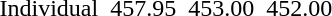<table>
<tr>
<td>Individual <br> </td>
<td></td>
<td>457.95</td>
<td></td>
<td>453.00</td>
<td></td>
<td>452.00</td>
</tr>
</table>
